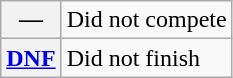<table class="wikitable">
<tr>
<th scope="row">—</th>
<td>Did not compete</td>
</tr>
<tr>
<th scope="row"><a href='#'>DNF</a></th>
<td>Did not finish</td>
</tr>
</table>
